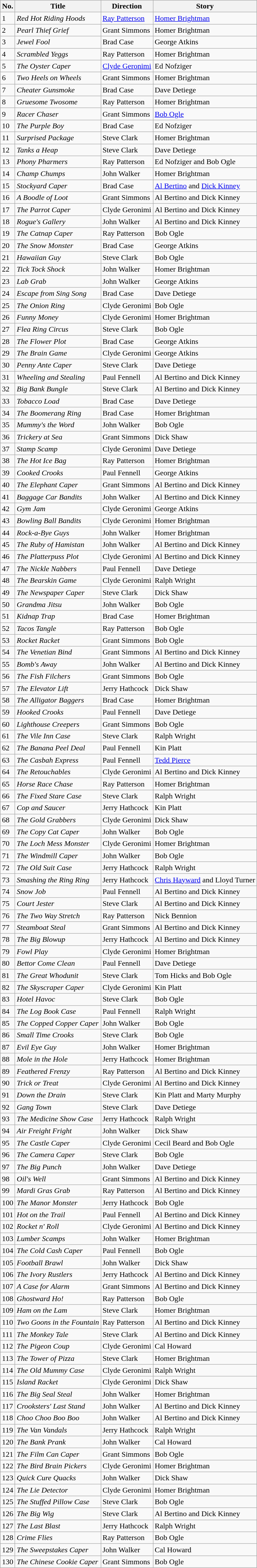<table class="wikitable">
<tr>
<th>No.</th>
<th>Title</th>
<th>Direction</th>
<th>Story</th>
</tr>
<tr>
<td>1</td>
<td><em>Red Hot Riding Hoods</em></td>
<td><a href='#'>Ray Patterson</a></td>
<td><a href='#'>Homer Brightman</a></td>
</tr>
<tr>
<td>2</td>
<td><em>Pearl Thief Grief</em></td>
<td>Grant Simmons</td>
<td>Homer Brightman</td>
</tr>
<tr>
<td>3</td>
<td><em>Jewel Fool</em></td>
<td>Brad Case</td>
<td>George Atkins</td>
</tr>
<tr>
<td>4</td>
<td><em>Scrambled Yeggs</em></td>
<td>Ray Patterson</td>
<td>Homer Brightman</td>
</tr>
<tr>
<td>5</td>
<td><em>The Oyster Caper</em></td>
<td><a href='#'>Clyde Geronimi</a></td>
<td>Ed Nofziger</td>
</tr>
<tr>
<td>6</td>
<td><em>Two Heels on Wheels</em></td>
<td>Grant Simmons</td>
<td>Homer Brightman</td>
</tr>
<tr>
<td>7</td>
<td><em>Cheater Gunsmoke</em></td>
<td>Brad Case</td>
<td>Dave Detiege</td>
</tr>
<tr>
<td>8</td>
<td><em>Gruesome Twosome</em></td>
<td>Ray Patterson</td>
<td>Homer Brightman</td>
</tr>
<tr>
<td>9</td>
<td><em>Racer Chaser</em></td>
<td>Grant Simmons</td>
<td><a href='#'>Bob Ogle</a></td>
</tr>
<tr>
<td>10</td>
<td><em>The Purple Boy</em></td>
<td>Brad Case</td>
<td>Ed Nofziger</td>
</tr>
<tr>
<td>11</td>
<td><em>Surprised Package</em></td>
<td>Steve Clark</td>
<td>Homer Brightman</td>
</tr>
<tr>
<td>12</td>
<td><em>Tanks a Heap</em></td>
<td>Steve Clark</td>
<td>Dave Detiege</td>
</tr>
<tr>
<td>13</td>
<td><em>Phony Pharmers</em></td>
<td>Ray Patterson</td>
<td>Ed Nofziger and Bob Ogle</td>
</tr>
<tr>
<td>14</td>
<td><em>Champ Chumps</em></td>
<td>John Walker</td>
<td>Homer Brightman</td>
</tr>
<tr>
<td>15</td>
<td><em>Stockyard Caper</em></td>
<td>Brad Case</td>
<td><a href='#'>Al Bertino</a> and <a href='#'>Dick Kinney</a></td>
</tr>
<tr>
<td>16</td>
<td><em>A Boodle of Loot</em></td>
<td>Grant Simmons</td>
<td>Al Bertino and Dick Kinney</td>
</tr>
<tr>
<td>17</td>
<td><em>The Parrot Caper</em></td>
<td>Clyde Geronimi</td>
<td>Al Bertino and Dick Kinney</td>
</tr>
<tr>
<td>18</td>
<td><em>Rogue's Gallery</em></td>
<td>John Walker</td>
<td>Al Bertino and Dick Kinney</td>
</tr>
<tr>
<td>19</td>
<td><em>The Catnap Caper</em></td>
<td>Ray Patterson</td>
<td>Bob Ogle</td>
</tr>
<tr>
<td>20</td>
<td><em>The Snow Monster</em></td>
<td>Brad Case</td>
<td>George Atkins</td>
</tr>
<tr>
<td>21</td>
<td><em>Hawaiian Guy</em></td>
<td>Steve Clark</td>
<td>Bob Ogle</td>
</tr>
<tr>
<td>22</td>
<td><em>Tick Tock Shock</em></td>
<td>John Walker</td>
<td>Homer Brightman</td>
</tr>
<tr>
<td>23</td>
<td><em>Lab Grab</em></td>
<td>John Walker</td>
<td>George Atkins</td>
</tr>
<tr>
<td>24</td>
<td><em>Escape from Sing Song</em></td>
<td>Brad Case</td>
<td>Dave Detiege</td>
</tr>
<tr>
<td>25</td>
<td><em>The Onion Ring</em></td>
<td>Clyde Geronimi</td>
<td>Bob Ogle</td>
</tr>
<tr>
<td>26</td>
<td><em>Funny Money</em></td>
<td>Clyde Geronimi</td>
<td>Homer Brightman</td>
</tr>
<tr>
<td>27</td>
<td><em>Flea Ring Circus</em></td>
<td>Steve Clark</td>
<td>Bob Ogle</td>
</tr>
<tr>
<td>28</td>
<td><em>The Flower Plot</em></td>
<td>Brad Case</td>
<td>George Atkins</td>
</tr>
<tr>
<td>29</td>
<td><em>The Brain Game</em></td>
<td>Clyde Geronimi</td>
<td>George Atkins</td>
</tr>
<tr>
<td>30</td>
<td><em>Penny Ante Caper</em></td>
<td>Steve Clark</td>
<td>Dave Detiege</td>
</tr>
<tr>
<td>31</td>
<td><em>Wheeling and Stealing</em></td>
<td>Paul Fennell</td>
<td>Al Bertino and Dick Kinney</td>
</tr>
<tr>
<td>32</td>
<td><em>Big Bank Bungle</em></td>
<td>Steve Clark</td>
<td>Al Bertino and Dick Kinney</td>
</tr>
<tr>
<td>33</td>
<td><em>Tobacco Load</em></td>
<td>Brad Case</td>
<td>Dave Detiege</td>
</tr>
<tr>
<td>34</td>
<td><em>The Boomerang Ring</em></td>
<td>Brad Case</td>
<td>Homer Brightman</td>
</tr>
<tr>
<td>35</td>
<td><em>Mummy's the Word</em></td>
<td>John Walker</td>
<td>Bob Ogle</td>
</tr>
<tr>
<td>36</td>
<td><em>Trickery at Sea</em></td>
<td>Grant Simmons</td>
<td>Dick Shaw</td>
</tr>
<tr>
<td>37</td>
<td><em>Stamp Scamp</em></td>
<td>Clyde Geronimi</td>
<td>Dave Detiege</td>
</tr>
<tr>
<td>38</td>
<td><em>The Hot Ice Bag</em></td>
<td>Ray Patterson</td>
<td>Homer Brightman</td>
</tr>
<tr>
<td>39</td>
<td><em>Cooked Crooks</em></td>
<td>Paul Fennell</td>
<td>George Atkins</td>
</tr>
<tr>
<td>40</td>
<td><em>The Elephant Caper</em></td>
<td>Grant Simmons</td>
<td>Al Bertino and Dick Kinney</td>
</tr>
<tr>
<td>41</td>
<td><em>Baggage Car Bandits</em></td>
<td>John Walker</td>
<td>Al Bertino and Dick Kinney</td>
</tr>
<tr>
<td>42</td>
<td><em>Gym Jam</em></td>
<td>Clyde Geronimi</td>
<td>George Atkins</td>
</tr>
<tr>
<td>43</td>
<td><em>Bowling Ball Bandits</em></td>
<td>Clyde Geronimi</td>
<td>Homer Brightman</td>
</tr>
<tr>
<td>44</td>
<td><em>Rock-a-Bye Guys</em></td>
<td>John Walker</td>
<td>Homer Brightman</td>
</tr>
<tr>
<td>45</td>
<td><em>The Ruby of Hamistan</em></td>
<td>John Walker</td>
<td>Al Bertino and Dick Kinney</td>
</tr>
<tr>
<td>46</td>
<td><em>The Platterpuss Plot</em></td>
<td>Clyde Geronimi</td>
<td>Al Bertino and Dick Kinney</td>
</tr>
<tr>
<td>47</td>
<td><em>The Nickle Nabbers</em></td>
<td>Paul Fennell</td>
<td>Dave Detiege</td>
</tr>
<tr>
<td>48</td>
<td><em>The Bearskin Game</em></td>
<td>Clyde Geronimi</td>
<td>Ralph Wright</td>
</tr>
<tr>
<td>49</td>
<td><em>The Newspaper Caper</em></td>
<td>Steve Clark</td>
<td>Dick Shaw</td>
</tr>
<tr>
<td>50</td>
<td><em>Grandma Jitsu</em></td>
<td>John Walker</td>
<td>Bob Ogle</td>
</tr>
<tr>
<td>51</td>
<td><em>Kidnap Trap</em></td>
<td>Brad Case</td>
<td>Homer Brightman</td>
</tr>
<tr>
<td>52</td>
<td><em>Tacos Tangle</em></td>
<td>Ray Patterson</td>
<td>Bob Ogle</td>
</tr>
<tr>
<td>53</td>
<td><em>Rocket Racket</em></td>
<td>Grant Simmons</td>
<td>Bob Ogle</td>
</tr>
<tr>
<td>54</td>
<td><em>The Venetian Bind</em></td>
<td>Grant Simmons</td>
<td>Al Bertino and Dick Kinney</td>
</tr>
<tr>
<td>55</td>
<td><em>Bomb's Away</em></td>
<td>John Walker</td>
<td>Al Bertino and Dick Kinney</td>
</tr>
<tr>
<td>56</td>
<td><em>The Fish Filchers</em></td>
<td>Grant Simmons</td>
<td>Bob Ogle</td>
</tr>
<tr>
<td>57</td>
<td><em>The Elevator Lift</em></td>
<td>Jerry Hathcock</td>
<td>Dick Shaw</td>
</tr>
<tr>
<td>58</td>
<td><em>The Alligator Baggers</em></td>
<td>Brad Case</td>
<td>Homer Brightman</td>
</tr>
<tr>
<td>59</td>
<td><em>Hooked Crooks</em></td>
<td>Paul Fennell</td>
<td>Dave Detiege</td>
</tr>
<tr>
<td>60</td>
<td><em>Lighthouse Creepers</em></td>
<td>Grant Simmons</td>
<td>Bob Ogle</td>
</tr>
<tr>
<td>61</td>
<td><em>The Vile Inn Case</em></td>
<td>Steve Clark</td>
<td>Ralph Wright</td>
</tr>
<tr>
<td>62</td>
<td><em>The Banana Peel Deal</em></td>
<td>Paul Fennell</td>
<td>Kin Platt</td>
</tr>
<tr>
<td>63</td>
<td><em>The Casbah Express</em></td>
<td>Paul Fennell</td>
<td><a href='#'>Tedd Pierce</a></td>
</tr>
<tr>
<td>64</td>
<td><em>The Retouchables</em></td>
<td>Clyde Geronimi</td>
<td>Al Bertino and Dick Kinney</td>
</tr>
<tr>
<td>65</td>
<td><em>Horse Race Chase</em></td>
<td>Ray Patterson</td>
<td>Homer Brightman</td>
</tr>
<tr>
<td>66</td>
<td><em>The Fixed Stare Case</em></td>
<td>Steve Clark</td>
<td>Ralph Wright</td>
</tr>
<tr>
<td>67</td>
<td><em>Cop and Saucer</em></td>
<td>Jerry Hathcock</td>
<td>Kin Platt</td>
</tr>
<tr>
<td>68</td>
<td><em>The Gold Grabbers</em></td>
<td>Clyde Geronimi</td>
<td>Dick Shaw</td>
</tr>
<tr>
<td>69</td>
<td><em>The Copy Cat Caper</em></td>
<td>John Walker</td>
<td>Bob Ogle</td>
</tr>
<tr>
<td>70</td>
<td><em>The Loch Mess Monster</em></td>
<td>Clyde Geronimi</td>
<td>Homer Brightman</td>
</tr>
<tr>
<td>71</td>
<td><em>The Windmill Caper</em></td>
<td>John Walker</td>
<td>Bob Ogle</td>
</tr>
<tr>
<td>72</td>
<td><em>The Old Suit Case</em></td>
<td>Jerry Hathcock</td>
<td>Ralph Wright</td>
</tr>
<tr>
<td>73</td>
<td><em>Smashing the Ring Ring</em></td>
<td>Jerry Hathcock</td>
<td><a href='#'>Chris Hayward</a> and Lloyd Turner</td>
</tr>
<tr>
<td>74</td>
<td><em>Snow Job</em></td>
<td>Paul Fennell</td>
<td>Al Bertino and Dick Kinney</td>
</tr>
<tr>
<td>75</td>
<td><em>Court Jester</em></td>
<td>Steve Clark</td>
<td>Al Bertino and Dick Kinney</td>
</tr>
<tr>
<td>76</td>
<td><em>The Two Way Stretch</em></td>
<td>Ray Patterson</td>
<td>Nick Bennion</td>
</tr>
<tr>
<td>77</td>
<td><em>Steamboat Steal</em></td>
<td>Grant Simmons</td>
<td>Al Bertino and Dick Kinney</td>
</tr>
<tr>
<td>78</td>
<td><em>The Big Blowup</em></td>
<td>Jerry Hathcock</td>
<td>Al Bertino and Dick Kinney</td>
</tr>
<tr>
<td>79</td>
<td><em>Fowl Play</em></td>
<td>Clyde Geronimi</td>
<td>Homer Brightman</td>
</tr>
<tr>
<td>80</td>
<td><em>Bettor Come Clean</em></td>
<td>Paul Fennell</td>
<td>Dave Detiege</td>
</tr>
<tr>
<td>81</td>
<td><em>The Great Whodunit</em></td>
<td>Steve Clark</td>
<td>Tom Hicks and Bob Ogle</td>
</tr>
<tr>
<td>82</td>
<td><em>The Skyscraper Caper</em></td>
<td>Clyde Geronimi</td>
<td>Kin Platt</td>
</tr>
<tr>
<td>83</td>
<td><em>Hotel Havoc</em></td>
<td>Steve Clark</td>
<td>Bob Ogle</td>
</tr>
<tr>
<td>84</td>
<td><em>The Log Book Case</em></td>
<td>Paul Fennell</td>
<td>Ralph Wright</td>
</tr>
<tr>
<td>85</td>
<td><em>The Copped Copper Caper</em></td>
<td>John Walker</td>
<td>Bob Ogle</td>
</tr>
<tr>
<td>86</td>
<td><em>Small Time Crooks</em></td>
<td>Steve Clark</td>
<td>Bob Ogle</td>
</tr>
<tr>
<td>87</td>
<td><em>Evil Eye Guy</em></td>
<td>John Walker</td>
<td>Homer Brightman</td>
</tr>
<tr>
<td>88</td>
<td><em>Mole in the Hole</em></td>
<td>Jerry Hathcock</td>
<td>Homer Brightman</td>
</tr>
<tr>
<td>89</td>
<td><em>Feathered Frenzy</em></td>
<td>Ray Patterson</td>
<td>Al Bertino and Dick Kinney</td>
</tr>
<tr>
<td>90</td>
<td><em>Trick or Treat</em></td>
<td>Clyde Geronimi</td>
<td>Al Bertino and Dick Kinney</td>
</tr>
<tr>
<td>91</td>
<td><em>Down the Drain</em></td>
<td>Steve Clark</td>
<td>Kin Platt and Marty Murphy</td>
</tr>
<tr>
<td>92</td>
<td><em>Gang Town</em></td>
<td>Steve Clark</td>
<td>Dave Detiege</td>
</tr>
<tr>
<td>93</td>
<td><em>The Medicine Show Case</em></td>
<td>Jerry Hathcock</td>
<td>Ralph Wright</td>
</tr>
<tr>
<td>94</td>
<td><em>Air Freight Fright</em></td>
<td>John Walker</td>
<td>Dick Shaw</td>
</tr>
<tr>
<td>95</td>
<td><em>The Castle Caper</em></td>
<td>Clyde Geronimi</td>
<td>Cecil Beard and Bob Ogle</td>
</tr>
<tr>
<td>96</td>
<td><em>The Camera Caper</em></td>
<td>Steve Clark</td>
<td>Bob Ogle</td>
</tr>
<tr>
<td>97</td>
<td><em>The Big Punch</em></td>
<td>John Walker</td>
<td>Dave Detiege</td>
</tr>
<tr>
<td>98</td>
<td><em>Oil's Well</em></td>
<td>Grant Simmons</td>
<td>Al Bertino and Dick Kinney</td>
</tr>
<tr>
<td>99</td>
<td><em>Mardi Gras Grab</em></td>
<td>Ray Patterson</td>
<td>Al Bertino and Dick Kinney</td>
</tr>
<tr>
<td>100</td>
<td><em>The Manor Monster</em></td>
<td>Jerry Hathcock</td>
<td>Bob Ogle</td>
</tr>
<tr>
<td>101</td>
<td><em>Hot on the Trail</em></td>
<td>Paul Fennell</td>
<td>Al Bertino and Dick Kinney</td>
</tr>
<tr>
<td>102</td>
<td><em>Rocket n' Roll</em></td>
<td>Clyde Geronimi</td>
<td>Al Bertino and Dick Kinney</td>
</tr>
<tr>
<td>103</td>
<td><em>Lumber Scamps</em></td>
<td>John Walker</td>
<td>Homer Brightman</td>
</tr>
<tr>
<td>104</td>
<td><em>The Cold Cash Caper</em></td>
<td>Paul Fennell</td>
<td>Bob Ogle</td>
</tr>
<tr>
<td>105</td>
<td><em>Football Brawl</em></td>
<td>John Walker</td>
<td>Dick Shaw</td>
</tr>
<tr>
<td>106</td>
<td><em>The Ivory Rustlers</em></td>
<td>Jerry Hathcock</td>
<td>Al Bertino and Dick Kinney</td>
</tr>
<tr>
<td>107</td>
<td><em>A Case for Alarm</em></td>
<td>Grant Simmons</td>
<td>Al Bertino and Dick Kinney</td>
</tr>
<tr>
<td>108</td>
<td><em>Ghostward Ho!</em></td>
<td>Ray Patterson</td>
<td>Bob Ogle</td>
</tr>
<tr>
<td>109</td>
<td><em>Ham on the Lam</em></td>
<td>Steve Clark</td>
<td>Homer Brightman</td>
</tr>
<tr>
<td>110</td>
<td><em>Two Goons in the Fountain</em></td>
<td>Ray Patterson</td>
<td>Al Bertino and Dick Kinney</td>
</tr>
<tr>
<td>111</td>
<td><em>The Monkey Tale</em></td>
<td>Steve Clark</td>
<td>Al Bertino and Dick Kinney</td>
</tr>
<tr>
<td>112</td>
<td><em>The Pigeon Coup</em></td>
<td>Clyde Geronimi</td>
<td>Cal Howard</td>
</tr>
<tr>
<td>113</td>
<td><em>The Tower of Pizza</em></td>
<td>Steve Clark</td>
<td>Homer Brightman</td>
</tr>
<tr>
<td>114</td>
<td><em>The Old Mummy Case</em></td>
<td>Clyde Geronimi</td>
<td>Ralph Wright</td>
</tr>
<tr>
<td>115</td>
<td><em>Island Racket</em></td>
<td>Clyde Geronimi</td>
<td>Dick Shaw</td>
</tr>
<tr>
<td>116</td>
<td><em>The Big Seal Steal</em></td>
<td>John Walker</td>
<td>Homer Brightman</td>
</tr>
<tr>
<td>117</td>
<td><em>Crooksters' Last Stand</em></td>
<td>John Walker</td>
<td>Al Bertino and Dick Kinney</td>
</tr>
<tr>
<td>118</td>
<td><em>Choo Choo Boo Boo</em></td>
<td>John Walker</td>
<td>Al Bertino and Dick Kinney</td>
</tr>
<tr>
<td>119</td>
<td><em>The Van Vandals</em></td>
<td>Jerry Hathcock</td>
<td>Ralph Wright</td>
</tr>
<tr>
<td>120</td>
<td><em>The Bank Prank</em></td>
<td>John Walker</td>
<td>Cal Howard</td>
</tr>
<tr>
<td>121</td>
<td><em>The Film Can Caper</em></td>
<td>Grant Simmons</td>
<td>Bob Ogle</td>
</tr>
<tr>
<td>122</td>
<td><em>The Bird Brain Pickers</em></td>
<td>Clyde Geronimi</td>
<td>Homer Brightman</td>
</tr>
<tr>
<td>123</td>
<td><em>Quick Cure Quacks</em></td>
<td>John Walker</td>
<td>Dick Shaw</td>
</tr>
<tr>
<td>124</td>
<td><em>The Lie Detector</em></td>
<td>Clyde Geronimi</td>
<td>Homer Brightman</td>
</tr>
<tr>
<td>125</td>
<td><em>The Stuffed Pillow Case</em></td>
<td>Steve Clark</td>
<td>Bob Ogle</td>
</tr>
<tr>
<td>126</td>
<td><em>The Big Wig</em></td>
<td>Steve Clark</td>
<td>Al Bertino and Dick Kinney</td>
</tr>
<tr>
<td>127</td>
<td><em>The Last Blast</em></td>
<td>Jerry Hathcock</td>
<td>Ralph Wright</td>
</tr>
<tr>
<td>128</td>
<td><em>Crime Flies</em></td>
<td>Ray Patterson</td>
<td>Bob Ogle</td>
</tr>
<tr>
<td>129</td>
<td><em>The Sweepstakes Caper</em></td>
<td>John Walker</td>
<td>Cal Howard</td>
</tr>
<tr>
<td>130</td>
<td><em>The Chinese Cookie Caper</em></td>
<td>Grant Simmons</td>
<td>Bob Ogle</td>
</tr>
</table>
